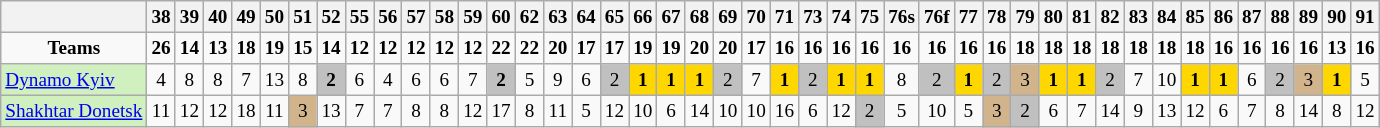<table class="wikitable" style="font-size:80%;">
<tr style="text-align:LEFT;">
<th></th>
<th>38</th>
<th>39</th>
<th>40</th>
<th>49</th>
<th>50</th>
<th>51</th>
<th>52</th>
<th>55</th>
<th>56</th>
<th>57</th>
<th>58</th>
<th>59</th>
<th>60</th>
<th>62</th>
<th>63</th>
<th>64</th>
<th>65</th>
<th>66</th>
<th>67</th>
<th>68</th>
<th>69</th>
<th>70</th>
<th>71</th>
<th>73</th>
<th>74</th>
<th>75</th>
<th>76s</th>
<th>76f</th>
<th>77</th>
<th>78</th>
<th>79</th>
<th>80</th>
<th>81</th>
<th>82</th>
<th>83</th>
<th>84</th>
<th>85</th>
<th>86</th>
<th>87</th>
<th>88</th>
<th>89</th>
<th>90</th>
<th>91</th>
</tr>
<tr align=CENTER>
<td><strong>Teams</strong></td>
<td><strong>26</strong></td>
<td><strong>14</strong></td>
<td><strong>13</strong></td>
<td><strong>18</strong></td>
<td><strong>19</strong></td>
<td><strong>15</strong></td>
<td><strong>14</strong></td>
<td><strong>12</strong></td>
<td><strong>12</strong></td>
<td><strong>12</strong></td>
<td><strong>12</strong></td>
<td><strong>12</strong></td>
<td><strong>22</strong></td>
<td><strong>22</strong></td>
<td><strong>20</strong></td>
<td><strong>17</strong></td>
<td><strong>17</strong></td>
<td><strong>19</strong></td>
<td><strong>19</strong></td>
<td><strong>20</strong></td>
<td><strong>20</strong></td>
<td><strong>17</strong></td>
<td><strong>16</strong></td>
<td><strong>16</strong></td>
<td><strong>16</strong></td>
<td><strong>16</strong></td>
<td><strong>16</strong></td>
<td><strong>16</strong></td>
<td><strong>16</strong></td>
<td><strong>16</strong></td>
<td><strong>18</strong></td>
<td><strong>18</strong></td>
<td><strong>18</strong></td>
<td><strong>18</strong></td>
<td><strong>18</strong></td>
<td><strong>18</strong></td>
<td><strong>18</strong></td>
<td><strong>16</strong></td>
<td><strong>16</strong></td>
<td><strong>16</strong></td>
<td><strong>16</strong></td>
<td><strong>13</strong></td>
<td><strong>16</strong></td>
</tr>
<tr style="text-align:CENTER; vertical-align:BOTTOM;">
<td style="text-align:LEFT; background:#d0f0c0;"><a href='#'>Dynamo Kyiv</a></td>
<td>4</td>
<td>8</td>
<td>8</td>
<td>7</td>
<td>13</td>
<td>8</td>
<td bgcolor=silver><strong>2</strong></td>
<td>6</td>
<td>4</td>
<td>6</td>
<td>6</td>
<td>7</td>
<td bgcolor=silver><strong>2</strong></td>
<td>5</td>
<td>9</td>
<td>6</td>
<td style="background:silver;">2</td>
<td bgcolor=gold><strong>1</strong></td>
<td bgcolor=gold><strong>1</strong></td>
<td bgcolor=gold><strong>1</strong></td>
<td style="background:silver;">2</td>
<td>7</td>
<td bgcolor=gold><strong>1</strong></td>
<td style="background:silver;">2</td>
<td bgcolor=gold><strong>1</strong></td>
<td bgcolor=gold><strong>1</strong></td>
<td>8</td>
<td style="background:silver;">2</td>
<td bgcolor=gold><strong>1</strong></td>
<td style="background:silver;">2</td>
<td style="background:tan;">3</td>
<td bgcolor=gold><strong>1</strong></td>
<td bgcolor=gold><strong>1</strong></td>
<td style="background:silver;">2</td>
<td>7</td>
<td>10</td>
<td bgcolor=gold><strong>1</strong></td>
<td bgcolor=gold><strong>1</strong></td>
<td>6</td>
<td style="background:silver;">2</td>
<td style="background:tan;">3</td>
<td bgcolor=gold><strong>1</strong></td>
<td>5</td>
</tr>
<tr style="text-align:CENTER; vertical-align:BOTTOM;">
<td style="text-align:LEFT; background:#d0f0c0;"><a href='#'>Shakhtar Donetsk</a></td>
<td>11</td>
<td>12</td>
<td>12</td>
<td>18</td>
<td>11</td>
<td style="background:tan;">3</td>
<td>13</td>
<td>7</td>
<td>7</td>
<td>8</td>
<td>8</td>
<td>12</td>
<td>17</td>
<td>8</td>
<td>11</td>
<td>5</td>
<td>12</td>
<td>10</td>
<td>6</td>
<td>14</td>
<td>10</td>
<td>10</td>
<td>16</td>
<td>6</td>
<td>12</td>
<td style="background:silver;">2</td>
<td>5</td>
<td>10</td>
<td>5</td>
<td style="background:tan;">3</td>
<td style="background:silver;">2</td>
<td>6</td>
<td>7</td>
<td>14</td>
<td>9</td>
<td>13</td>
<td>12</td>
<td>6</td>
<td>7</td>
<td>8</td>
<td>14</td>
<td>8</td>
<td>12</td>
</tr>
</table>
